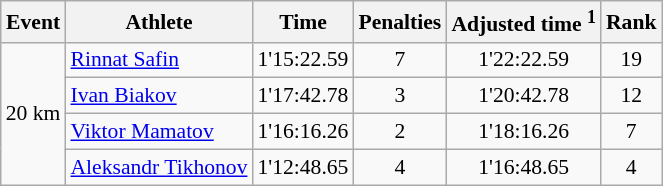<table class="wikitable" style="font-size:90%">
<tr>
<th>Event</th>
<th>Athlete</th>
<th>Time</th>
<th>Penalties</th>
<th>Adjusted time <sup>1</sup></th>
<th>Rank</th>
</tr>
<tr>
<td rowspan="4">20 km</td>
<td><a href='#'>Rinnat Safin</a></td>
<td align="center">1'15:22.59</td>
<td align="center">7</td>
<td align="center">1'22:22.59</td>
<td align="center">19</td>
</tr>
<tr>
<td><a href='#'>Ivan Biakov</a></td>
<td align="center">1'17:42.78</td>
<td align="center">3</td>
<td align="center">1'20:42.78</td>
<td align="center">12</td>
</tr>
<tr>
<td><a href='#'>Viktor Mamatov</a></td>
<td align="center">1'16:16.26</td>
<td align="center">2</td>
<td align="center">1'18:16.26</td>
<td align="center">7</td>
</tr>
<tr>
<td><a href='#'>Aleksandr Tikhonov</a></td>
<td align="center">1'12:48.65</td>
<td align="center">4</td>
<td align="center">1'16:48.65</td>
<td align="center">4</td>
</tr>
</table>
